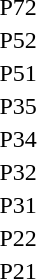<table>
<tr>
<td rowspan=2>P72</td>
<td rowspan=2></td>
<td rowspan=2></td>
<td></td>
</tr>
<tr>
<td></td>
</tr>
<tr>
<td rowspan=2>P52</td>
<td rowspan=2></td>
<td rowspan=2></td>
<td></td>
</tr>
<tr>
<td></td>
</tr>
<tr>
<td rowspan=2>P51</td>
<td rowspan=2></td>
<td rowspan=2></td>
<td></td>
</tr>
<tr>
<td></td>
</tr>
<tr>
<td rowspan=2>P35</td>
<td rowspan=2></td>
<td rowspan=2></td>
<td></td>
</tr>
<tr>
<td></td>
</tr>
<tr>
<td rowspan=2>P34</td>
<td rowspan=2></td>
<td rowspan=2></td>
<td></td>
</tr>
<tr>
<td></td>
</tr>
<tr>
<td rowspan=2>P32</td>
<td rowspan=2></td>
<td rowspan=2></td>
<td></td>
</tr>
<tr>
<td></td>
</tr>
<tr>
<td rowspan=2>P31</td>
<td rowspan=2></td>
<td rowspan=2></td>
<td></td>
</tr>
<tr>
<td></td>
</tr>
<tr>
<td rowspan=2>P22</td>
<td rowspan=2></td>
<td rowspan=2></td>
<td></td>
</tr>
<tr>
<td></td>
</tr>
<tr>
<td rowspan=2>P21</td>
<td rowspan=2></td>
<td rowspan=2></td>
<td></td>
</tr>
<tr>
<td></td>
</tr>
<tr>
</tr>
</table>
